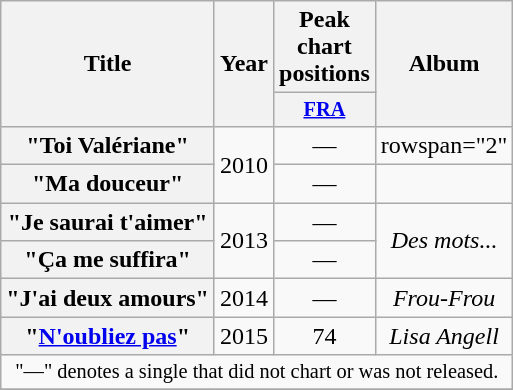<table class="wikitable plainrowheaders" style="text-align:center;">
<tr>
<th scope="col" rowspan="2">Title</th>
<th scope="col" rowspan="2">Year</th>
<th scope="col" colspan="1">Peak chart positions</th>
<th scope="col" rowspan="2">Album</th>
</tr>
<tr>
<th scope="col" style="width:3em;font-size:85%;"><a href='#'>FRA</a><br></th>
</tr>
<tr>
<th scope="row">"Toi Valériane"</th>
<td rowspan="2">2010</td>
<td>—</td>
<td>rowspan="2" </td>
</tr>
<tr>
<th scope="row">"Ma douceur"</th>
<td>—</td>
</tr>
<tr>
<th scope="row">"Je saurai t'aimer"</th>
<td rowspan="2">2013</td>
<td>—</td>
<td rowspan="2"><em>Des mots...</em></td>
</tr>
<tr>
<th scope="row">"Ça me suffira"</th>
<td>—</td>
</tr>
<tr>
<th scope="row">"J'ai deux amours"</th>
<td>2014</td>
<td>—</td>
<td><em>Frou-Frou</em></td>
</tr>
<tr>
<th scope="row">"<a href='#'>N'oubliez pas</a>"</th>
<td>2015</td>
<td>74</td>
<td><em>Lisa Angell</em></td>
</tr>
<tr>
<td colspan="13" style="font-size:85%">"—" denotes a single that did not chart or was not released.</td>
</tr>
<tr>
</tr>
</table>
